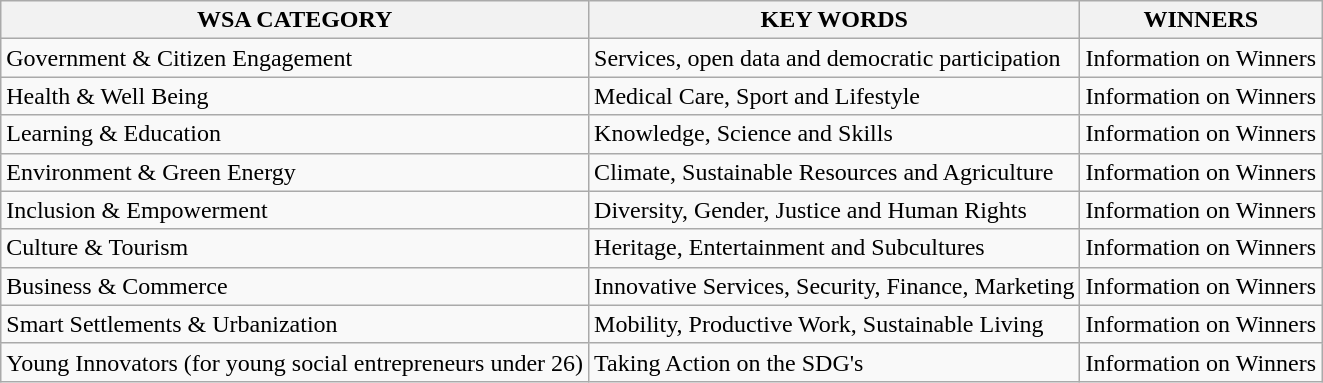<table class="wikitable">
<tr>
<th>WSA CATEGORY</th>
<th>KEY WORDS</th>
<th>WINNERS</th>
</tr>
<tr>
<td>Government & Citizen Engagement</td>
<td>Services, open data and democratic participation</td>
<td>Information on Winners</td>
</tr>
<tr>
<td>Health & Well Being</td>
<td>Medical Care, Sport and Lifestyle</td>
<td>Information on Winners</td>
</tr>
<tr>
<td>Learning & Education</td>
<td>Knowledge, Science and Skills</td>
<td>Information on Winners</td>
</tr>
<tr>
<td>Environment & Green Energy</td>
<td>Climate, Sustainable Resources and Agriculture</td>
<td>Information on Winners</td>
</tr>
<tr>
<td>Inclusion & Empowerment</td>
<td>Diversity, Gender, Justice and Human Rights</td>
<td>Information on Winners</td>
</tr>
<tr>
<td>Culture & Tourism</td>
<td>Heritage, Entertainment and Subcultures</td>
<td>Information on Winners</td>
</tr>
<tr>
<td>Business & Commerce</td>
<td>Innovative Services, Security, Finance, Marketing</td>
<td>Information on Winners</td>
</tr>
<tr>
<td>Smart Settlements & Urbanization</td>
<td>Mobility, Productive Work, Sustainable Living</td>
<td>Information on Winners</td>
</tr>
<tr>
<td>Young Innovators (for young social entrepreneurs under 26)</td>
<td>Taking Action on the SDG's</td>
<td>Information on Winners</td>
</tr>
</table>
